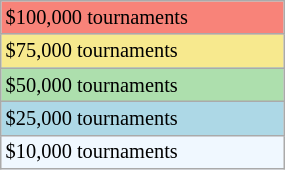<table class="wikitable"  style="font-size:85%; width:15%;">
<tr style="background:#f88379;">
<td>$100,000 tournaments</td>
</tr>
<tr style="background:#f7e98e;">
<td>$75,000 tournaments</td>
</tr>
<tr style="background:#addfad;">
<td>$50,000 tournaments</td>
</tr>
<tr style="background:lightblue;">
<td>$25,000 tournaments</td>
</tr>
<tr style="background:#f0f8ff;">
<td>$10,000 tournaments</td>
</tr>
</table>
